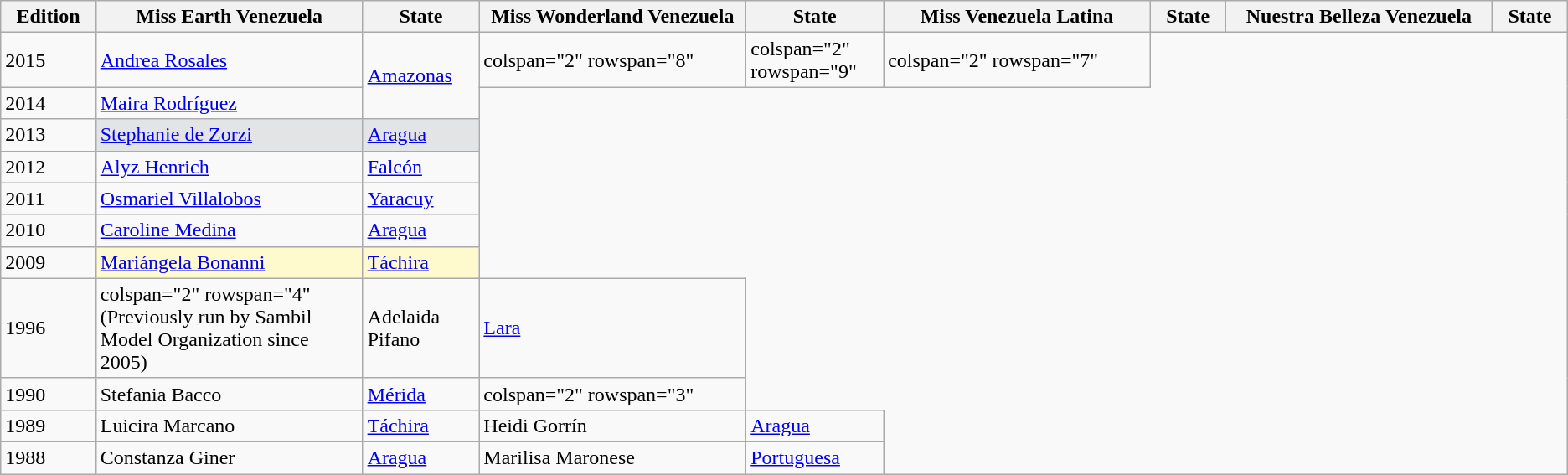<table class="wikitable">
<tr>
<th width="2%">Edition</th>
<th width="10%">Miss Earth Venezuela</th>
<th width="2%">State</th>
<th width="10%">Miss Wonderland Venezuela</th>
<th width="2%">State</th>
<th width="10%">Miss Venezuela Latina</th>
<th width="2%">State</th>
<th width="10%">Nuestra Belleza Venezuela</th>
<th width="2%">State</th>
</tr>
<tr>
<td>2015</td>
<td><a href='#'>Andrea Rosales</a></td>
<td rowspan="2"><a href='#'>Amazonas</a></td>
<td>colspan="2" rowspan="8" </td>
<td>colspan="2" rowspan="9" </td>
<td>colspan="2" rowspan="7" </td>
</tr>
<tr>
<td>2014</td>
<td><a href='#'>Maira Rodríguez</a></td>
</tr>
<tr>
<td>2013</td>
<td style="background: #E3E4E5;"><a href='#'>Stephanie de Zorzi</a></td>
<td style="background: #E3E4E5;"><a href='#'>Aragua</a></td>
</tr>
<tr>
<td>2012</td>
<td><a href='#'>Alyz Henrich</a></td>
<td><a href='#'>Falcón</a></td>
</tr>
<tr>
<td>2011</td>
<td><a href='#'>Osmariel Villalobos</a></td>
<td><a href='#'>Yaracuy</a></td>
</tr>
<tr>
<td>2010</td>
<td><a href='#'>Caroline Medina</a></td>
<td><a href='#'>Aragua</a></td>
</tr>
<tr>
<td>2009</td>
<td style="background: #FFFACD;"><a href='#'>Mariángela Bonanni</a></td>
<td style="background: #FFFACD;"><a href='#'>Táchira</a></td>
</tr>
<tr>
<td>1996</td>
<td>colspan="2" rowspan="4" <br>(Previously run by Sambil Model Organization since 2005)</td>
<td>Adelaida Pifano</td>
<td><a href='#'>Lara</a></td>
</tr>
<tr>
<td>1990</td>
<td>Stefania Bacco</td>
<td><a href='#'>Mérida</a></td>
<td>colspan="2" rowspan="3" </td>
</tr>
<tr>
<td>1989</td>
<td>Luicira Marcano</td>
<td><a href='#'>Táchira</a></td>
<td>Heidi Gorrín</td>
<td><a href='#'>Aragua</a></td>
</tr>
<tr>
<td>1988</td>
<td>Constanza Giner</td>
<td><a href='#'>Aragua</a></td>
<td>Marilisa Maronese</td>
<td><a href='#'>Portuguesa</a></td>
</tr>
</table>
